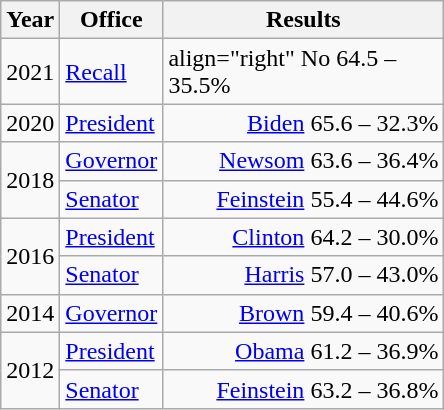<table class=wikitable>
<tr>
<th width="30">Year</th>
<th width="60">Office</th>
<th width="180">Results</th>
</tr>
<tr>
<td>2021</td>
<td><a href='#'>Recall</a></td>
<td>align="right"  No 64.5 – 35.5%</td>
</tr>
<tr>
<td rowspan="1">2020</td>
<td><a href='#'>President</a></td>
<td align="right" ><a href='#'>Biden</a> 65.6 – 32.3%</td>
</tr>
<tr>
<td rowspan="2">2018</td>
<td><a href='#'>Governor</a></td>
<td align="right" ><a href='#'>Newsom</a> 63.6 – 36.4%</td>
</tr>
<tr>
<td><a href='#'>Senator</a></td>
<td align="right" ><a href='#'>Feinstein</a> 55.4 – 44.6%</td>
</tr>
<tr>
<td rowspan="2">2016</td>
<td><a href='#'>President</a></td>
<td align="right" ><a href='#'>Clinton</a> 64.2 – 30.0%</td>
</tr>
<tr>
<td><a href='#'>Senator</a></td>
<td align="right" ><a href='#'>Harris</a> 57.0 – 43.0%</td>
</tr>
<tr>
<td>2014</td>
<td><a href='#'>Governor</a></td>
<td align="right" ><a href='#'>Brown</a> 59.4 – 40.6%</td>
</tr>
<tr>
<td rowspan="2">2012</td>
<td><a href='#'>President</a></td>
<td align="right" ><a href='#'>Obama</a> 61.2 – 36.9%</td>
</tr>
<tr>
<td><a href='#'>Senator</a></td>
<td align="right" ><a href='#'>Feinstein</a> 63.2 – 36.8%</td>
</tr>
</table>
